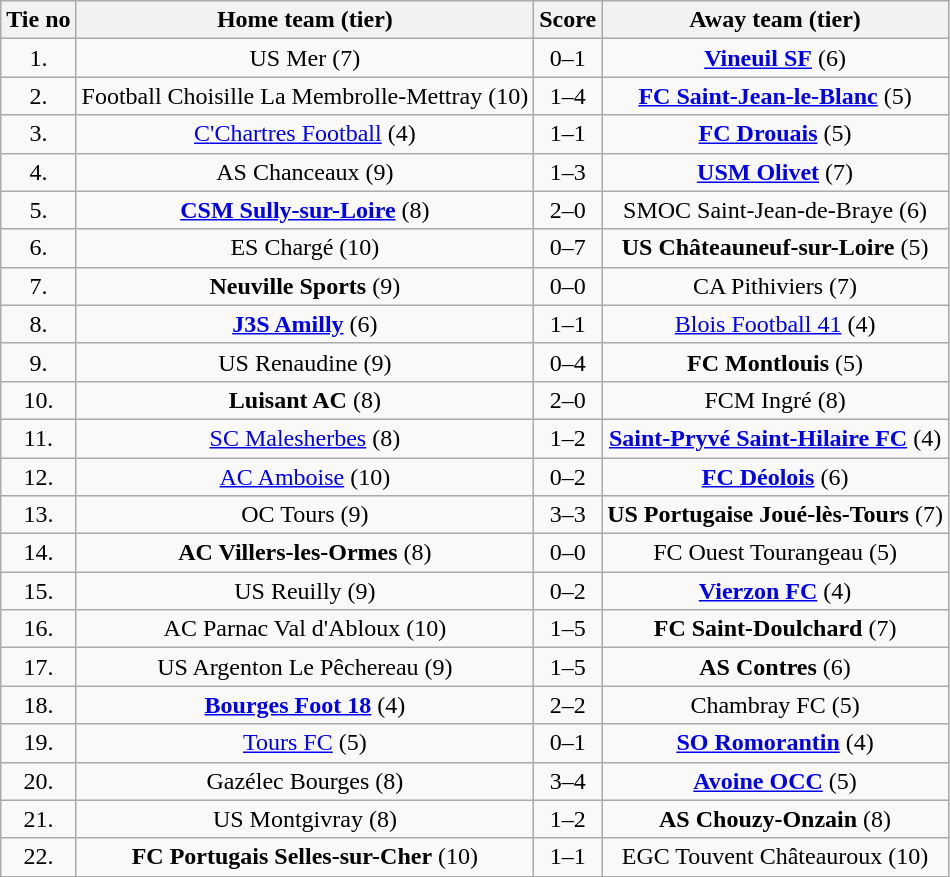<table class="wikitable" style="text-align: center">
<tr>
<th>Tie no</th>
<th>Home team (tier)</th>
<th>Score</th>
<th>Away team (tier)</th>
</tr>
<tr>
<td>1.</td>
<td>US Mer (7)</td>
<td>0–1</td>
<td><strong><a href='#'>Vineuil SF</a></strong> (6)</td>
</tr>
<tr>
<td>2.</td>
<td>Football Choisille La Membrolle-Mettray (10)</td>
<td>1–4</td>
<td><strong><a href='#'>FC Saint-Jean-le-Blanc</a></strong> (5)</td>
</tr>
<tr>
<td>3.</td>
<td><a href='#'>C'Chartres Football</a> (4)</td>
<td>1–1 </td>
<td><strong><a href='#'>FC Drouais</a></strong> (5)</td>
</tr>
<tr>
<td>4.</td>
<td>AS Chanceaux (9)</td>
<td>1–3</td>
<td><strong><a href='#'>USM Olivet</a></strong> (7)</td>
</tr>
<tr>
<td>5.</td>
<td><strong><a href='#'>CSM Sully-sur-Loire</a></strong> (8)</td>
<td>2–0</td>
<td>SMOC Saint-Jean-de-Braye (6)</td>
</tr>
<tr>
<td>6.</td>
<td>ES Chargé (10)</td>
<td>0–7</td>
<td><strong>US Châteauneuf-sur-Loire</strong> (5)</td>
</tr>
<tr>
<td>7.</td>
<td><strong>Neuville Sports</strong> (9)</td>
<td>0–0 </td>
<td>CA Pithiviers (7)</td>
</tr>
<tr>
<td>8.</td>
<td><strong><a href='#'>J3S Amilly</a></strong> (6)</td>
<td>1–1 </td>
<td><a href='#'>Blois Football 41</a> (4)</td>
</tr>
<tr>
<td>9.</td>
<td>US Renaudine (9)</td>
<td>0–4</td>
<td><strong>FC Montlouis</strong> (5)</td>
</tr>
<tr>
<td>10.</td>
<td><strong>Luisant AC</strong> (8)</td>
<td>2–0</td>
<td>FCM Ingré (8)</td>
</tr>
<tr>
<td>11.</td>
<td><a href='#'>SC Malesherbes</a> (8)</td>
<td>1–2</td>
<td><strong><a href='#'>Saint-Pryvé Saint-Hilaire FC</a></strong> (4)</td>
</tr>
<tr>
<td>12.</td>
<td><a href='#'>AC Amboise</a> (10)</td>
<td>0–2</td>
<td><strong><a href='#'>FC Déolois</a></strong> (6)</td>
</tr>
<tr>
<td>13.</td>
<td>OC Tours (9)</td>
<td>3–3 </td>
<td><strong>US Portugaise Joué-lès-Tours</strong> (7)</td>
</tr>
<tr>
<td>14.</td>
<td><strong>AC Villers-les-Ormes</strong> (8)</td>
<td>0–0 </td>
<td>FC Ouest Tourangeau (5)</td>
</tr>
<tr>
<td>15.</td>
<td>US Reuilly (9)</td>
<td>0–2</td>
<td><strong><a href='#'>Vierzon FC</a></strong> (4)</td>
</tr>
<tr>
<td>16.</td>
<td>AC Parnac Val d'Abloux (10)</td>
<td>1–5</td>
<td><strong>FC Saint-Doulchard</strong> (7)</td>
</tr>
<tr>
<td>17.</td>
<td>US Argenton Le Pêchereau (9)</td>
<td>1–5</td>
<td><strong>AS Contres</strong> (6)</td>
</tr>
<tr>
<td>18.</td>
<td><strong><a href='#'>Bourges Foot 18</a></strong> (4)</td>
<td>2–2 </td>
<td>Chambray FC (5)</td>
</tr>
<tr>
<td>19.</td>
<td><a href='#'>Tours FC</a> (5)</td>
<td>0–1</td>
<td><strong><a href='#'>SO Romorantin</a></strong> (4)</td>
</tr>
<tr>
<td>20.</td>
<td>Gazélec Bourges (8)</td>
<td>3–4</td>
<td><strong><a href='#'>Avoine OCC</a></strong> (5)</td>
</tr>
<tr>
<td>21.</td>
<td>US Montgivray (8)</td>
<td>1–2</td>
<td><strong>AS Chouzy-Onzain</strong> (8)</td>
</tr>
<tr>
<td>22.</td>
<td><strong>FC Portugais Selles-sur-Cher</strong> (10)</td>
<td>1–1 </td>
<td>EGC Touvent Châteauroux (10)</td>
</tr>
</table>
